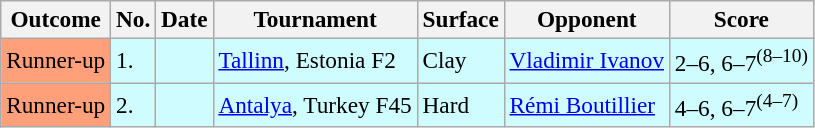<table class="sortable wikitable" style=font-size:97%>
<tr>
<th>Outcome</th>
<th>No.</th>
<th>Date</th>
<th>Tournament</th>
<th>Surface</th>
<th>Opponent</th>
<th>Score</th>
</tr>
<tr bgcolor=#cffcff>
<td bgcolor=FFA07A>Runner-up</td>
<td>1.</td>
<td></td>
<td><a href='#'>Tallinn</a>, Estonia F2</td>
<td>Clay</td>
<td> <a href='#'>Vladimir Ivanov</a></td>
<td>2–6, 6–7<sup>(8–10)</sup></td>
</tr>
<tr bgcolor=#cffcff>
<td bgcolor=FFA07A>Runner-up</td>
<td>2.</td>
<td></td>
<td><a href='#'>Antalya</a>, Turkey F45</td>
<td>Hard</td>
<td> <a href='#'>Rémi Boutillier</a></td>
<td>4–6, 6–7<sup>(4–7)</sup></td>
</tr>
</table>
